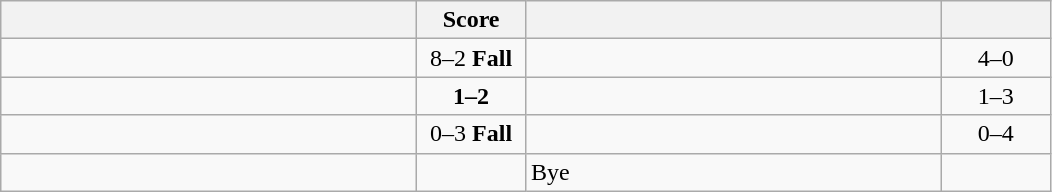<table class="wikitable" style="text-align: center; ">
<tr>
<th align="right" width="270"></th>
<th width="65">Score</th>
<th align="left" width="270"></th>
<th width="65"></th>
</tr>
<tr>
<td align="left"><strong></strong></td>
<td>8–2 <strong>Fall</strong></td>
<td align="left"></td>
<td>4–0 <strong></strong></td>
</tr>
<tr>
<td align="left"></td>
<td><strong>1–2</strong></td>
<td align="left"><strong></strong></td>
<td>1–3 <strong></strong></td>
</tr>
<tr>
<td align="left"></td>
<td>0–3 <strong>Fall</strong></td>
<td align="left"><strong></strong></td>
<td>0–4 <strong></strong></td>
</tr>
<tr>
<td align="left"><strong></strong></td>
<td></td>
<td align="left">Bye</td>
<td></td>
</tr>
</table>
